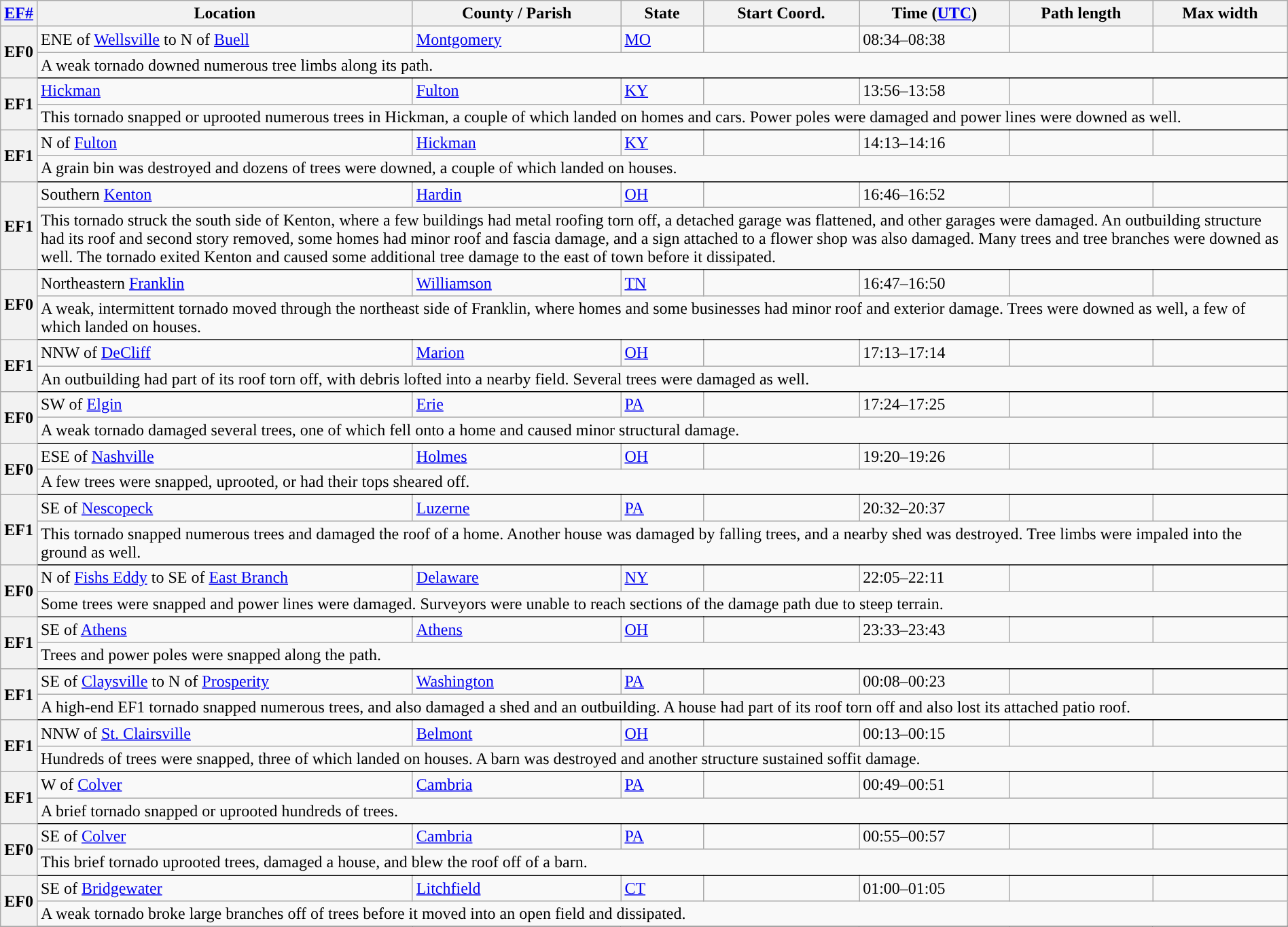<table class="wikitable sortable" style="width:100%;">
<tr>
<th scope="col" width="2%" align="center"><a href='#'>EF#</a></th>
<th scope="col" align="center" class="unsortable">Location</th>
<th scope="col" align="center" class="unsortable">County / Parish</th>
<th scope="col" align="center">State</th>
<th scope="col" align="center">Start Coord.</th>
<th scope="col" align="center">Time (<a href='#'>UTC</a>)</th>
<th scope="col" align="center">Path length</th>
<th scope="col" align="center">Max width</th>
</tr>
<tr>
<th scope="row" rowspan="2" style="background-color:#">EF0</th>
<td>ENE of <a href='#'>Wellsville</a> to N of <a href='#'>Buell</a></td>
<td><a href='#'>Montgomery</a></td>
<td><a href='#'>MO</a></td>
<td></td>
<td>08:34–08:38</td>
<td></td>
<td></td>
</tr>
<tr class="expand-child">
<td colspan="8" style=" border-bottom: 1px solid black;">A weak tornado downed numerous tree limbs along its path.</td>
</tr>
<tr>
<th scope="row" rowspan="2" style="background-color:#">EF1</th>
<td><a href='#'>Hickman</a></td>
<td><a href='#'>Fulton</a></td>
<td><a href='#'>KY</a></td>
<td></td>
<td>13:56–13:58</td>
<td></td>
<td></td>
</tr>
<tr class="expand-child">
<td colspan="8" style=" border-bottom: 1px solid black;">This tornado snapped or uprooted numerous trees in Hickman, a couple of which landed on homes and cars. Power poles were damaged and power lines were downed as well.</td>
</tr>
<tr>
<th scope="row" rowspan="2" style="background-color:#">EF1</th>
<td>N of <a href='#'>Fulton</a></td>
<td><a href='#'>Hickman</a></td>
<td><a href='#'>KY</a></td>
<td></td>
<td>14:13–14:16</td>
<td></td>
<td></td>
</tr>
<tr class="expand-child">
<td colspan="8" style=" border-bottom: 1px solid black;">A grain bin was destroyed and dozens of trees were downed, a couple of which landed on houses.</td>
</tr>
<tr>
<th scope="row" rowspan="2" style="background-color:#">EF1</th>
<td>Southern <a href='#'>Kenton</a></td>
<td><a href='#'>Hardin</a></td>
<td><a href='#'>OH</a></td>
<td></td>
<td>16:46–16:52</td>
<td></td>
<td></td>
</tr>
<tr class="expand-child">
<td colspan="8" style=" border-bottom: 1px solid black;">This tornado struck the south side of Kenton, where a few buildings had metal roofing torn off, a detached garage was flattened, and other garages were damaged. An outbuilding structure had its roof and second story removed, some homes had minor roof and fascia damage, and a sign attached to a flower shop was also damaged. Many trees and tree branches were downed as well. The tornado exited Kenton and caused some additional tree damage to the east of town before it dissipated.</td>
</tr>
<tr>
<th scope="row" rowspan="2" style="background-color:#">EF0</th>
<td>Northeastern <a href='#'>Franklin</a></td>
<td><a href='#'>Williamson</a></td>
<td><a href='#'>TN</a></td>
<td></td>
<td>16:47–16:50</td>
<td></td>
<td></td>
</tr>
<tr class="expand-child">
<td colspan="8" style=" border-bottom: 1px solid black;">A weak, intermittent tornado moved through the northeast side of Franklin, where homes and some businesses had minor roof and exterior damage. Trees were downed as well, a few of which landed on houses.</td>
</tr>
<tr>
<th scope="row" rowspan="2" style="background-color:#">EF1</th>
<td>NNW of <a href='#'>DeCliff</a></td>
<td><a href='#'>Marion</a></td>
<td><a href='#'>OH</a></td>
<td></td>
<td>17:13–17:14</td>
<td></td>
<td></td>
</tr>
<tr class="expand-child">
<td colspan="8" style=" border-bottom: 1px solid black;">An outbuilding had part of its roof torn off, with debris lofted into a nearby field. Several trees were damaged as well.</td>
</tr>
<tr>
<th scope="row" rowspan="2" style="background-color:#">EF0</th>
<td>SW of <a href='#'>Elgin</a></td>
<td><a href='#'>Erie</a></td>
<td><a href='#'>PA</a></td>
<td></td>
<td>17:24–17:25</td>
<td></td>
<td></td>
</tr>
<tr class="expand-child">
<td colspan="8" style=" border-bottom: 1px solid black;">A weak tornado damaged several trees, one of which fell onto a home and caused minor structural damage.</td>
</tr>
<tr>
<th scope="row" rowspan="2" style="background-color:#">EF0</th>
<td>ESE of <a href='#'>Nashville</a></td>
<td><a href='#'>Holmes</a></td>
<td><a href='#'>OH</a></td>
<td></td>
<td>19:20–19:26</td>
<td></td>
<td></td>
</tr>
<tr class="expand-child">
<td colspan="8" style=" border-bottom: 1px solid black;">A few trees were snapped, uprooted, or had their tops sheared off.</td>
</tr>
<tr>
<th scope="row" rowspan="2" style="background-color:#">EF1</th>
<td>SE of <a href='#'>Nescopeck</a></td>
<td><a href='#'>Luzerne</a></td>
<td><a href='#'>PA</a></td>
<td></td>
<td>20:32–20:37</td>
<td></td>
<td></td>
</tr>
<tr class="expand-child">
<td colspan="8" style=" border-bottom: 1px solid black;">This tornado snapped numerous trees and damaged the roof of a home. Another house was damaged by falling trees, and a nearby shed was destroyed. Tree limbs were impaled into the ground as well.</td>
</tr>
<tr>
<th scope="row" rowspan="2" style="background-color:#">EF0</th>
<td>N of <a href='#'>Fishs Eddy</a> to SE of <a href='#'>East Branch</a></td>
<td><a href='#'>Delaware</a></td>
<td><a href='#'>NY</a></td>
<td></td>
<td>22:05–22:11</td>
<td></td>
<td></td>
</tr>
<tr class="expand-child">
<td colspan="8" style=" border-bottom: 1px solid black;">Some trees were snapped and power lines were damaged. Surveyors were unable to reach sections of the damage path due to steep terrain.</td>
</tr>
<tr>
<th scope="row" rowspan="2" style="background-color:#">EF1</th>
<td>SE of <a href='#'>Athens</a></td>
<td><a href='#'>Athens</a></td>
<td><a href='#'>OH</a></td>
<td></td>
<td>23:33–23:43</td>
<td></td>
<td></td>
</tr>
<tr class="expand-child">
<td colspan="8" style=" border-bottom: 1px solid black;">Trees and power poles were snapped along the path.</td>
</tr>
<tr>
<th scope="row" rowspan="2" style="background-color:#">EF1</th>
<td>SE of <a href='#'>Claysville</a> to N of <a href='#'>Prosperity</a></td>
<td><a href='#'>Washington</a></td>
<td><a href='#'>PA</a></td>
<td></td>
<td>00:08–00:23</td>
<td></td>
<td></td>
</tr>
<tr class="expand-child">
<td colspan="8" style=" border-bottom: 1px solid black;">A high-end EF1 tornado snapped numerous trees, and also damaged a shed and an outbuilding. A house had part of its roof torn off and also lost its attached patio roof.</td>
</tr>
<tr>
<th scope="row" rowspan="2" style="background-color:#">EF1</th>
<td>NNW of <a href='#'>St. Clairsville</a></td>
<td><a href='#'>Belmont</a></td>
<td><a href='#'>OH</a></td>
<td></td>
<td>00:13–00:15</td>
<td></td>
<td></td>
</tr>
<tr class="expand-child">
<td colspan="8" style=" border-bottom: 1px solid black;">Hundreds of trees were snapped, three of which landed on houses. A barn was destroyed and another structure sustained soffit damage.</td>
</tr>
<tr>
<th scope="row" rowspan="2" style="background-color:#">EF1</th>
<td>W of <a href='#'>Colver</a></td>
<td><a href='#'>Cambria</a></td>
<td><a href='#'>PA</a></td>
<td></td>
<td>00:49–00:51</td>
<td></td>
<td></td>
</tr>
<tr class="expand-child">
<td colspan="8" style=" border-bottom: 1px solid black;">A brief tornado snapped or uprooted hundreds of trees.</td>
</tr>
<tr>
<th scope="row" rowspan="2" style="background-color:#">EF0</th>
<td>SE of <a href='#'>Colver</a></td>
<td><a href='#'>Cambria</a></td>
<td><a href='#'>PA</a></td>
<td></td>
<td>00:55–00:57</td>
<td></td>
<td></td>
</tr>
<tr class="expand-child">
<td colspan="8" style=" border-bottom: 1px solid black;">This brief tornado uprooted trees, damaged a house, and blew the roof off of a barn.</td>
</tr>
<tr>
<th scope="row" rowspan="2" style="background-color:#">EF0</th>
<td>SE of <a href='#'>Bridgewater</a></td>
<td><a href='#'>Litchfield</a></td>
<td><a href='#'>CT</a></td>
<td></td>
<td>01:00–01:05</td>
<td></td>
<td></td>
</tr>
<tr class="expand-child">
<td colspan="8" style=" border-bottom: 1px solid black;">A weak tornado broke large branches off of trees before it moved into an open field and dissipated.</td>
</tr>
<tr>
</tr>
</table>
